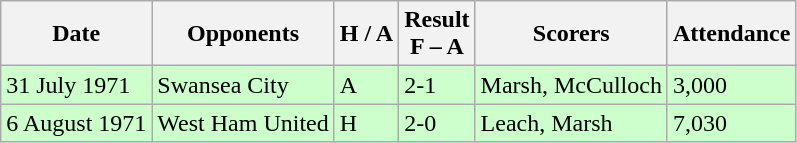<table class="wikitable">
<tr>
<th>Date</th>
<th>Opponents</th>
<th>H / A</th>
<th>Result<br>F – A</th>
<th>Scorers</th>
<th>Attendance</th>
</tr>
<tr bgcolor="#ccffcc">
<td>31 July 1971</td>
<td>Swansea City</td>
<td>A</td>
<td>2-1</td>
<td>Marsh, McCulloch</td>
<td>3,000</td>
</tr>
<tr bgcolor="#ccffcc">
<td>6 August 1971</td>
<td>West Ham United</td>
<td>H</td>
<td>2-0</td>
<td>Leach, Marsh</td>
<td>7,030</td>
</tr>
</table>
